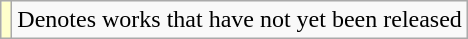<table class="wikitable">
<tr>
<td style="background:#FFFFCC;"></td>
<td>Denotes works that have not yet been released</td>
</tr>
</table>
